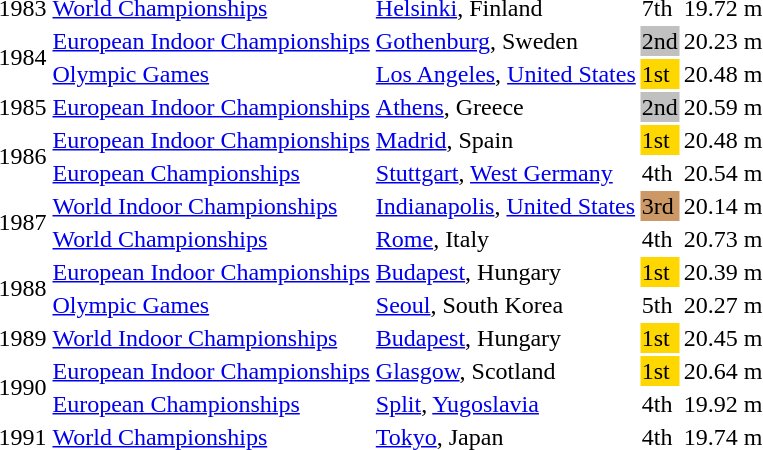<table>
<tr>
<td>1983</td>
<td><a href='#'>World Championships</a></td>
<td><a href='#'>Helsinki</a>, Finland</td>
<td>7th</td>
<td>19.72 m</td>
</tr>
<tr>
<td rowspan=2>1984</td>
<td><a href='#'>European Indoor Championships</a></td>
<td><a href='#'>Gothenburg</a>, Sweden</td>
<td bgcolor="silver">2nd</td>
<td>20.23 m</td>
</tr>
<tr>
<td><a href='#'>Olympic Games</a></td>
<td><a href='#'>Los Angeles</a>, <a href='#'>United States</a></td>
<td bgcolor="gold">1st</td>
<td>20.48 m</td>
</tr>
<tr>
<td>1985</td>
<td><a href='#'>European Indoor Championships</a></td>
<td><a href='#'>Athens</a>, Greece</td>
<td bgcolor="silver">2nd</td>
<td>20.59 m</td>
</tr>
<tr>
<td rowspan=2>1986</td>
<td><a href='#'>European Indoor Championships</a></td>
<td><a href='#'>Madrid</a>, Spain</td>
<td bgcolor="gold">1st</td>
<td>20.48 m</td>
</tr>
<tr>
<td><a href='#'>European Championships</a></td>
<td><a href='#'>Stuttgart</a>, <a href='#'>West Germany</a></td>
<td>4th</td>
<td>20.54 m</td>
</tr>
<tr>
<td rowspan=2>1987</td>
<td><a href='#'>World Indoor Championships</a></td>
<td><a href='#'>Indianapolis</a>, <a href='#'>United States</a></td>
<td bgcolor="cc9966">3rd</td>
<td>20.14 m</td>
</tr>
<tr>
<td><a href='#'>World Championships</a></td>
<td><a href='#'>Rome</a>, Italy</td>
<td>4th</td>
<td>20.73 m</td>
</tr>
<tr>
<td rowspan=2>1988</td>
<td><a href='#'>European Indoor Championships</a></td>
<td><a href='#'>Budapest</a>, Hungary</td>
<td bgcolor="gold">1st</td>
<td>20.39 m</td>
</tr>
<tr>
<td><a href='#'>Olympic Games</a></td>
<td><a href='#'>Seoul</a>, South Korea</td>
<td>5th</td>
<td>20.27 m</td>
</tr>
<tr>
<td>1989</td>
<td><a href='#'>World Indoor Championships</a></td>
<td><a href='#'>Budapest</a>, Hungary</td>
<td bgcolor="gold">1st</td>
<td>20.45 m</td>
</tr>
<tr>
<td rowspan=2>1990</td>
<td><a href='#'>European Indoor Championships</a></td>
<td><a href='#'>Glasgow</a>, Scotland</td>
<td bgcolor="gold">1st</td>
<td>20.64 m</td>
</tr>
<tr>
<td><a href='#'>European Championships</a></td>
<td><a href='#'>Split</a>, <a href='#'>Yugoslavia</a></td>
<td>4th</td>
<td>19.92 m</td>
</tr>
<tr>
<td>1991</td>
<td><a href='#'>World Championships</a></td>
<td><a href='#'>Tokyo</a>, Japan</td>
<td>4th</td>
<td>19.74 m</td>
</tr>
</table>
